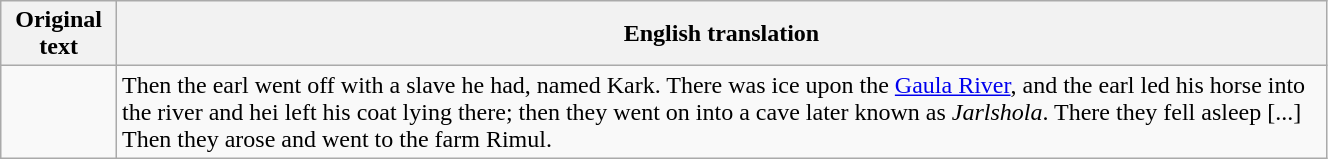<table class="wikitable" width="70%">
<tr>
<th>Original text</th>
<th>English translation</th>
</tr>
<tr>
<td></td>
<td>Then the earl went off with a slave he had, named Kark. There was ice upon the <a href='#'>Gaula River</a>, and the earl led his horse into the river and hei left his coat lying there; then they went on into a cave later known as <em>Jarlshola</em>. There they fell asleep [...] Then they arose and went to the farm Rimul.</td>
</tr>
</table>
